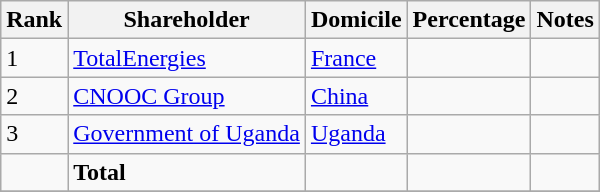<table class="wikitable sortable" style="margin: 0.5em auto">
<tr>
<th>Rank</th>
<th>Shareholder</th>
<th>Domicile</th>
<th>Percentage</th>
<th>Notes</th>
</tr>
<tr>
<td>1</td>
<td><a href='#'>TotalEnergies</a></td>
<td><a href='#'>France</a></td>
<td></td>
<td></td>
</tr>
<tr>
<td>2</td>
<td><a href='#'>CNOOC Group</a></td>
<td><a href='#'>China</a></td>
<td></td>
<td></td>
</tr>
<tr>
<td>3</td>
<td><a href='#'>Government of Uganda</a></td>
<td><a href='#'>Uganda</a></td>
<td></td>
<td></td>
</tr>
<tr>
<td></td>
<td><strong>Total</strong></td>
<td></td>
<td></td>
<td></td>
</tr>
<tr>
</tr>
</table>
